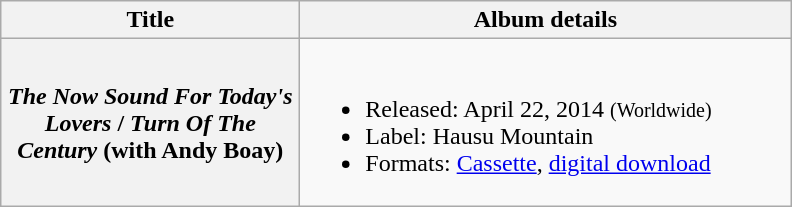<table class="wikitable plainrowheaders">
<tr>
<th scope="col" style="width:12em;">Title</th>
<th scope="col" style="width:20em;">Album details</th>
</tr>
<tr>
<th scope="row"><em>The Now Sound For Today's Lovers</em> / <em>Turn Of The Century</em> (with Andy Boay)</th>
<td><br><ul><li>Released: April 22, 2014 <small>(Worldwide)</small></li><li>Label: Hausu Mountain</li><li>Formats: <a href='#'>Cassette</a>, <a href='#'>digital download</a></li></ul></td>
</tr>
</table>
